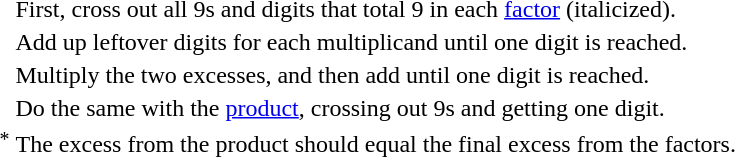<table>
<tr>
<td align="right"></td>
<td></td>
<td></td>
<td>First, cross out all 9s and digits that total 9 in each <a href='#'>factor</a> (italicized).</td>
</tr>
<tr>
<td align="right"></td>
<td></td>
<td></td>
<td>Add up leftover digits for each multiplicand until one digit is reached.</td>
</tr>
<tr>
<td align="right"></td>
<td></td>
<td rowspan="2"></td>
<td>Multiply the two excesses, and then add until one digit is reached.</td>
</tr>
<tr>
<td align="center"></td>
<td></td>
<td>Do the same with the <a href='#'>product</a>, crossing out 9s and getting one digit.</td>
</tr>
<tr>
<td align="center"></td>
<td></td>
<td><sup>*</sup></td>
<td>The excess from the product should equal the final excess from the factors.</td>
</tr>
</table>
